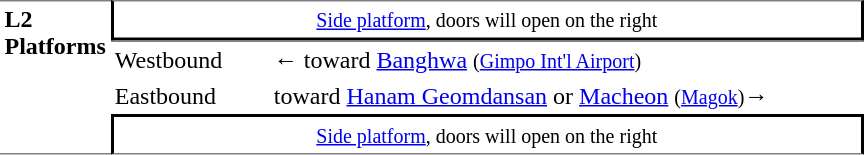<table table border=0 cellspacing=0 cellpadding=3>
<tr>
<td style="border-top:solid 1px gray;border-bottom:solid 1px gray;" width=50 rowspan=10 valign=top><strong>L2<br>Platforms</strong></td>
<td style="border-top:solid 1px gray;border-right:solid 2px black;border-left:solid 2px black;border-bottom:solid 2px black;text-align:center;" colspan=2><small><a href='#'>Side platform</a>, doors will open on the right</small></td>
</tr>
<tr>
<td style="border-bottom:solid 0px gray;border-top:solid 1px gray;" width=100>Westbound</td>
<td style="border-bottom:solid 0px gray;border-top:solid 1px gray;" width=390>←  toward <a href='#'>Banghwa</a> <small>(<a href='#'>Gimpo Int'l Airport</a>)</small></td>
</tr>
<tr>
<td>Eastbound</td>
<td>  toward <a href='#'>Hanam Geomdansan</a> or <a href='#'>Macheon</a> <small>(<a href='#'>Magok</a>)</small>→</td>
</tr>
<tr>
<td style="border-top:solid 2px black;border-right:solid 2px black;border-left:solid 2px black;border-bottom:solid 1px gray;text-align:center;" colspan=2><small><a href='#'>Side platform</a>, doors will open on the right</small></td>
</tr>
</table>
